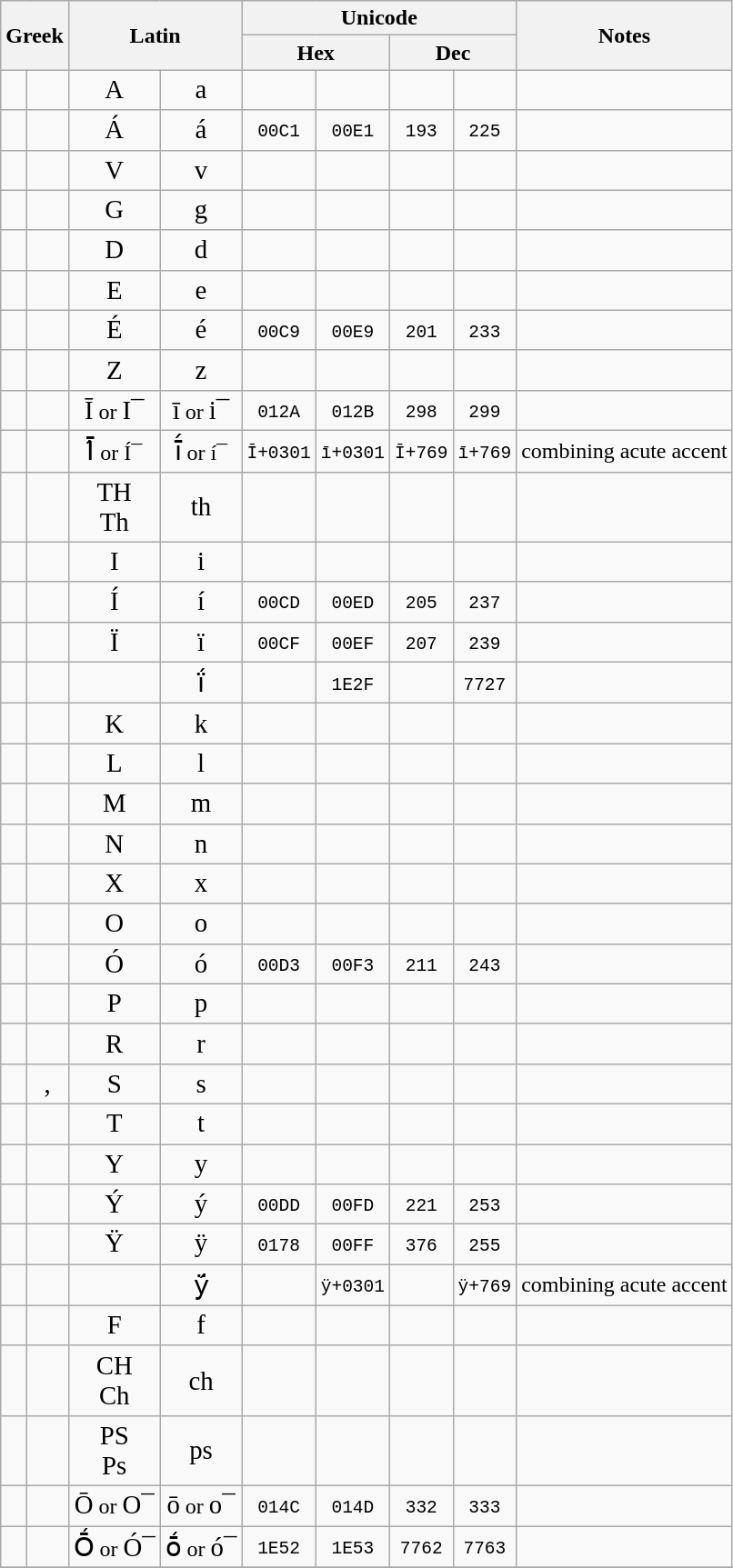<table class="wikitable" style="text-align:center;">
<tr style="background:#eee;">
<th colspan="2" rowspan="2">Greek</th>
<th colspan="2" rowspan="2">Latin</th>
<th colspan="4">Unicode</th>
<th colspan="2" rowspan="2">Notes</th>
</tr>
<tr style="background:#eee;">
<th colspan="2">Hex</th>
<th colspan="2">Dec</th>
</tr>
<tr>
<td><big></big></td>
<td><big></big></td>
<td><big>A</big></td>
<td><big>a</big></td>
<td></td>
<td></td>
<td></td>
<td></td>
<td></td>
</tr>
<tr>
<td><big></big></td>
<td><big></big></td>
<td><big>Á</big></td>
<td><big>á</big></td>
<td><code>00C1</code></td>
<td><code>00E1</code></td>
<td><code>193</code></td>
<td><code>225</code></td>
<td></td>
</tr>
<tr>
<td><big></big></td>
<td><big></big></td>
<td><big>V</big></td>
<td><big>v</big></td>
<td></td>
<td></td>
<td></td>
<td></td>
<td></td>
</tr>
<tr>
<td><big></big></td>
<td><big></big></td>
<td><big>G</big></td>
<td><big>g</big></td>
<td></td>
<td></td>
<td></td>
<td></td>
<td></td>
</tr>
<tr>
<td><big></big></td>
<td><big></big></td>
<td><big>D</big></td>
<td><big>d</big></td>
<td></td>
<td></td>
<td></td>
<td></td>
<td></td>
</tr>
<tr>
<td><big></big></td>
<td><big></big></td>
<td><big>E</big></td>
<td><big>e</big></td>
<td></td>
<td></td>
<td></td>
<td></td>
<td></td>
</tr>
<tr>
<td><big></big></td>
<td><big></big></td>
<td><big>É</big></td>
<td><big>é</big></td>
<td><code>00C9</code></td>
<td><code>00E9</code></td>
<td><code>201</code></td>
<td><code>233</code></td>
<td></td>
</tr>
<tr>
<td><big></big></td>
<td><big></big></td>
<td><big>Z</big></td>
<td><big>z</big></td>
<td></td>
<td></td>
<td></td>
<td></td>
<td></td>
</tr>
<tr>
<td><big></big></td>
<td><big></big></td>
<td><big>Ī</big> or <big>I¯</big></td>
<td><big>ī</big> or <big>i¯</big></td>
<td><code>012A</code></td>
<td><code>012B</code></td>
<td><code>298</code></td>
<td><code>299</code></td>
<td></td>
</tr>
<tr>
<td><big></big></td>
<td><big></big></td>
<td><big>Ī́</big> or Í¯</td>
<td><big>ī́</big> or í¯</td>
<td><code>Ī+0301</code></td>
<td><code>ī+0301</code></td>
<td><code>Ī+769</code></td>
<td><code>ī+769</code></td>
<td>combining acute accent</td>
</tr>
<tr>
<td><big></big></td>
<td><big></big></td>
<td><big>TH</big><br><big>Th</big></td>
<td><big>th</big></td>
<td></td>
<td></td>
<td></td>
<td></td>
<td></td>
</tr>
<tr>
<td><big></big></td>
<td><big></big></td>
<td><big>I</big></td>
<td><big>i</big></td>
<td></td>
<td></td>
<td></td>
<td></td>
<td></td>
</tr>
<tr>
<td><big></big></td>
<td><big></big></td>
<td><big>Í</big></td>
<td><big>í</big></td>
<td><code>00CD</code></td>
<td><code>00ED</code></td>
<td><code>205</code></td>
<td><code>237</code></td>
<td></td>
</tr>
<tr>
<td><big></big></td>
<td><big></big></td>
<td><big>Ï</big></td>
<td><big>ï</big></td>
<td><code>00CF</code></td>
<td><code>00EF</code></td>
<td><code>207</code></td>
<td><code>239</code></td>
<td></td>
</tr>
<tr>
<td></td>
<td><big></big></td>
<td></td>
<td><big>ḯ</big></td>
<td></td>
<td><code>1E2F</code></td>
<td></td>
<td><code>7727</code></td>
<td></td>
</tr>
<tr>
<td><big></big></td>
<td><big></big></td>
<td><big>K</big></td>
<td><big>k</big></td>
<td></td>
<td></td>
<td></td>
<td></td>
<td></td>
</tr>
<tr>
<td><big></big></td>
<td><big></big></td>
<td><big>L</big></td>
<td><big>l</big></td>
<td></td>
<td></td>
<td></td>
<td></td>
<td></td>
</tr>
<tr>
<td><big></big></td>
<td><big></big></td>
<td><big>M</big></td>
<td><big>m</big></td>
<td></td>
<td></td>
<td></td>
<td></td>
<td></td>
</tr>
<tr>
<td><big></big></td>
<td><big></big></td>
<td><big>N</big></td>
<td><big>n</big></td>
<td></td>
<td></td>
<td></td>
<td></td>
<td></td>
</tr>
<tr>
<td><big></big></td>
<td><big></big></td>
<td><big>X</big></td>
<td><big>x</big></td>
<td></td>
<td></td>
<td></td>
<td></td>
<td></td>
</tr>
<tr>
<td><big></big></td>
<td><big></big></td>
<td><big>O</big></td>
<td><big>o</big></td>
<td></td>
<td></td>
<td></td>
<td></td>
<td></td>
</tr>
<tr>
<td><big></big></td>
<td><big></big></td>
<td><big>Ó</big></td>
<td><big>ó</big></td>
<td><code>00D3</code></td>
<td><code>00F3</code></td>
<td><code>211</code></td>
<td><code>243</code></td>
<td></td>
</tr>
<tr>
<td><big></big></td>
<td><big></big></td>
<td><big>P</big></td>
<td><big>p</big></td>
<td></td>
<td></td>
<td></td>
<td></td>
<td></td>
</tr>
<tr>
<td><big></big></td>
<td><big></big></td>
<td><big>R</big></td>
<td><big>r</big></td>
<td></td>
<td></td>
<td></td>
<td></td>
<td></td>
</tr>
<tr>
<td><big></big></td>
<td><big>, </big></td>
<td><big>S</big></td>
<td><big>s</big></td>
<td></td>
<td></td>
<td></td>
<td></td>
<td></td>
</tr>
<tr>
<td><big></big></td>
<td><big></big></td>
<td><big>T</big></td>
<td><big>t</big></td>
<td></td>
<td></td>
<td></td>
<td></td>
<td></td>
</tr>
<tr>
<td><big></big></td>
<td><big></big></td>
<td><big>Y</big></td>
<td><big>y</big></td>
<td></td>
<td></td>
<td></td>
<td></td>
<td></td>
</tr>
<tr>
<td><big></big></td>
<td><big></big></td>
<td><big>Ý</big></td>
<td><big>ý</big></td>
<td><code>00DD</code></td>
<td><code>00FD</code></td>
<td><code>221</code></td>
<td><code>253</code></td>
<td></td>
</tr>
<tr>
<td><big></big></td>
<td><big></big></td>
<td><big>Ÿ</big></td>
<td><big>ÿ</big></td>
<td><code>0178</code></td>
<td><code>00FF</code></td>
<td><code>376</code></td>
<td><code>255</code></td>
<td></td>
</tr>
<tr>
<td></td>
<td><big></big></td>
<td></td>
<td><big>ÿ́</big></td>
<td></td>
<td><code>ÿ+0301</code></td>
<td></td>
<td><code>ÿ+769</code></td>
<td>combining acute accent</td>
</tr>
<tr>
<td><big></big></td>
<td><big></big></td>
<td><big>F</big></td>
<td><big>f</big></td>
<td></td>
<td></td>
<td></td>
<td></td>
<td></td>
</tr>
<tr>
<td><big></big></td>
<td><big></big></td>
<td><big>CH</big><br><big>Ch</big></td>
<td><big>ch</big></td>
<td></td>
<td></td>
<td></td>
<td></td>
<td></td>
</tr>
<tr>
<td><big></big></td>
<td><big></big></td>
<td><big>PS</big><br><big>Ps</big></td>
<td><big>ps</big></td>
<td></td>
<td></td>
<td></td>
<td></td>
<td></td>
</tr>
<tr>
<td><big></big></td>
<td><big></big></td>
<td><big>Ō</big> or <big>O¯</big></td>
<td><big>ō</big> or <big>o¯</big></td>
<td><code>014C</code></td>
<td><code>014D</code></td>
<td><code>332</code></td>
<td><code>333</code></td>
<td></td>
</tr>
<tr>
<td><big></big></td>
<td><big></big></td>
<td><big>Ṓ</big> or <big>Ó¯</big></td>
<td><big>ṓ</big> or <big>ó¯</big></td>
<td><code>1E52</code></td>
<td><code>1E53</code></td>
<td><code>7762</code></td>
<td><code>7763</code></td>
<td></td>
</tr>
<tr>
</tr>
</table>
